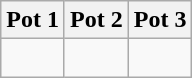<table class="wikitable">
<tr>
<th>Pot 1</th>
<th>Pot 2</th>
<th>Pot 3</th>
</tr>
<tr>
<td><br></td>
<td><br></td>
<td><br></td>
</tr>
</table>
